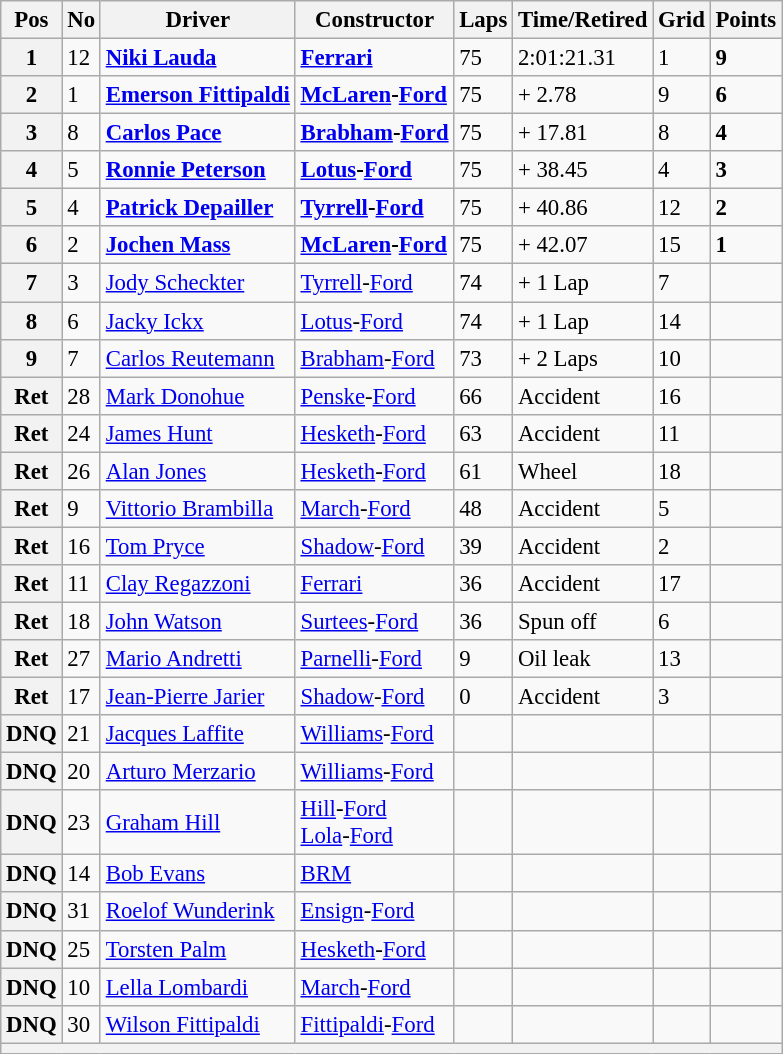<table class="wikitable" style="font-size: 95%;">
<tr>
<th>Pos</th>
<th>No</th>
<th>Driver</th>
<th>Constructor</th>
<th>Laps</th>
<th>Time/Retired</th>
<th>Grid</th>
<th>Points</th>
</tr>
<tr>
<th>1</th>
<td>12</td>
<td> <strong><a href='#'>Niki Lauda</a></strong></td>
<td><strong><a href='#'>Ferrari</a></strong></td>
<td>75</td>
<td>2:01:21.31</td>
<td>1</td>
<td><strong>9</strong></td>
</tr>
<tr>
<th>2</th>
<td>1</td>
<td> <strong><a href='#'>Emerson Fittipaldi</a></strong></td>
<td><strong><a href='#'>McLaren</a>-<a href='#'>Ford</a></strong></td>
<td>75</td>
<td>+ 2.78</td>
<td>9</td>
<td><strong>6</strong></td>
</tr>
<tr>
<th>3</th>
<td>8</td>
<td> <strong><a href='#'>Carlos Pace</a></strong></td>
<td><strong><a href='#'>Brabham</a>-<a href='#'>Ford</a></strong></td>
<td>75</td>
<td>+ 17.81</td>
<td>8</td>
<td><strong>4</strong></td>
</tr>
<tr>
<th>4</th>
<td>5</td>
<td> <strong><a href='#'>Ronnie Peterson</a></strong></td>
<td><strong><a href='#'>Lotus</a>-<a href='#'>Ford</a></strong></td>
<td>75</td>
<td>+ 38.45</td>
<td>4</td>
<td><strong>3</strong></td>
</tr>
<tr>
<th>5</th>
<td>4</td>
<td> <strong><a href='#'>Patrick Depailler</a></strong></td>
<td><strong><a href='#'>Tyrrell</a>-<a href='#'>Ford</a></strong></td>
<td>75</td>
<td>+ 40.86</td>
<td>12</td>
<td><strong>2</strong></td>
</tr>
<tr>
<th>6</th>
<td>2</td>
<td> <strong><a href='#'>Jochen Mass</a></strong></td>
<td><strong><a href='#'>McLaren</a>-<a href='#'>Ford</a></strong></td>
<td>75</td>
<td>+ 42.07</td>
<td>15</td>
<td><strong>1</strong></td>
</tr>
<tr>
<th>7</th>
<td>3</td>
<td> <a href='#'>Jody Scheckter</a></td>
<td><a href='#'>Tyrrell</a>-<a href='#'>Ford</a></td>
<td>74</td>
<td>+ 1 Lap</td>
<td>7</td>
<td> </td>
</tr>
<tr>
<th>8</th>
<td>6</td>
<td> <a href='#'>Jacky Ickx</a></td>
<td><a href='#'>Lotus</a>-<a href='#'>Ford</a></td>
<td>74</td>
<td>+ 1 Lap</td>
<td>14</td>
<td> </td>
</tr>
<tr>
<th>9</th>
<td>7</td>
<td> <a href='#'>Carlos Reutemann</a></td>
<td><a href='#'>Brabham</a>-<a href='#'>Ford</a></td>
<td>73</td>
<td>+ 2 Laps</td>
<td>10</td>
<td> </td>
</tr>
<tr>
<th>Ret</th>
<td>28</td>
<td> <a href='#'>Mark Donohue</a></td>
<td><a href='#'>Penske</a>-<a href='#'>Ford</a></td>
<td>66</td>
<td>Accident</td>
<td>16</td>
<td> </td>
</tr>
<tr>
<th>Ret</th>
<td>24</td>
<td> <a href='#'>James Hunt</a></td>
<td><a href='#'>Hesketh</a>-<a href='#'>Ford</a></td>
<td>63</td>
<td>Accident</td>
<td>11</td>
<td> </td>
</tr>
<tr>
<th>Ret</th>
<td>26</td>
<td> <a href='#'>Alan Jones</a></td>
<td><a href='#'>Hesketh</a>-<a href='#'>Ford</a></td>
<td>61</td>
<td>Wheel</td>
<td>18</td>
<td> </td>
</tr>
<tr>
<th>Ret</th>
<td>9</td>
<td> <a href='#'>Vittorio Brambilla</a></td>
<td><a href='#'>March</a>-<a href='#'>Ford</a></td>
<td>48</td>
<td>Accident</td>
<td>5</td>
<td> </td>
</tr>
<tr>
<th>Ret</th>
<td>16</td>
<td> <a href='#'>Tom Pryce</a></td>
<td><a href='#'>Shadow</a>-<a href='#'>Ford</a></td>
<td>39</td>
<td>Accident</td>
<td>2</td>
<td> </td>
</tr>
<tr>
<th>Ret</th>
<td>11</td>
<td> <a href='#'>Clay Regazzoni</a></td>
<td><a href='#'>Ferrari</a></td>
<td>36</td>
<td>Accident</td>
<td>17</td>
<td> </td>
</tr>
<tr>
<th>Ret</th>
<td>18</td>
<td> <a href='#'>John Watson</a></td>
<td><a href='#'>Surtees</a>-<a href='#'>Ford</a></td>
<td>36</td>
<td>Spun off</td>
<td>6</td>
<td> </td>
</tr>
<tr>
<th>Ret</th>
<td>27</td>
<td> <a href='#'>Mario Andretti</a></td>
<td><a href='#'>Parnelli</a>-<a href='#'>Ford</a></td>
<td>9</td>
<td>Oil leak</td>
<td>13</td>
<td> </td>
</tr>
<tr>
<th>Ret</th>
<td>17</td>
<td> <a href='#'>Jean-Pierre Jarier</a></td>
<td><a href='#'>Shadow</a>-<a href='#'>Ford</a></td>
<td>0</td>
<td>Accident</td>
<td>3</td>
<td> </td>
</tr>
<tr>
<th>DNQ</th>
<td>21</td>
<td> <a href='#'>Jacques Laffite</a></td>
<td><a href='#'>Williams</a>-<a href='#'>Ford</a></td>
<td> </td>
<td></td>
<td></td>
<td> </td>
</tr>
<tr>
<th>DNQ</th>
<td>20</td>
<td> <a href='#'>Arturo Merzario</a></td>
<td><a href='#'>Williams</a>-<a href='#'>Ford</a></td>
<td> </td>
<td></td>
<td></td>
<td> </td>
</tr>
<tr>
<th>DNQ</th>
<td>23</td>
<td> <a href='#'>Graham Hill</a></td>
<td><a href='#'>Hill</a>-<a href='#'>Ford</a><br><a href='#'>Lola</a>-<a href='#'>Ford</a></td>
<td> </td>
<td></td>
<td></td>
<td> </td>
</tr>
<tr>
<th>DNQ</th>
<td>14</td>
<td> <a href='#'>Bob Evans</a></td>
<td><a href='#'>BRM</a></td>
<td> </td>
<td></td>
<td></td>
<td> </td>
</tr>
<tr>
<th>DNQ</th>
<td>31</td>
<td> <a href='#'>Roelof Wunderink</a></td>
<td><a href='#'>Ensign</a>-<a href='#'>Ford</a></td>
<td> </td>
<td></td>
<td></td>
<td> </td>
</tr>
<tr>
<th>DNQ</th>
<td>25</td>
<td> <a href='#'>Torsten Palm</a></td>
<td><a href='#'>Hesketh</a>-<a href='#'>Ford</a></td>
<td> </td>
<td></td>
<td></td>
<td> </td>
</tr>
<tr>
<th>DNQ</th>
<td>10</td>
<td> <a href='#'>Lella Lombardi</a></td>
<td><a href='#'>March</a>-<a href='#'>Ford</a></td>
<td> </td>
<td></td>
<td></td>
<td> </td>
</tr>
<tr>
<th>DNQ</th>
<td>30</td>
<td> <a href='#'>Wilson Fittipaldi</a></td>
<td><a href='#'>Fittipaldi</a>-<a href='#'>Ford</a></td>
<td> </td>
<td> </td>
<td> </td>
<td> </td>
</tr>
<tr>
<th colspan="8"></th>
</tr>
</table>
